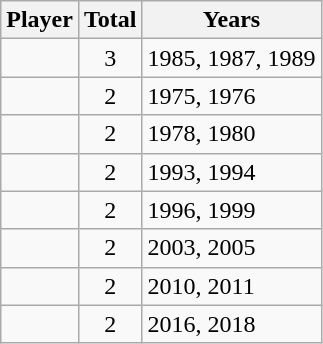<table class="sortable wikitable">
<tr>
<th scope="col">Player</th>
<th scope="col">Total</th>
<th scope="col">Years</th>
</tr>
<tr>
<td> </td>
<td align=center>3</td>
<td>1985, 1987, 1989</td>
</tr>
<tr>
<td> </td>
<td align=center>2</td>
<td>1975, 1976</td>
</tr>
<tr>
<td> </td>
<td align=center>2</td>
<td>1978, 1980</td>
</tr>
<tr>
<td> </td>
<td align=center>2</td>
<td>1993, 1994</td>
</tr>
<tr>
<td> </td>
<td align=center>2</td>
<td>1996, 1999</td>
</tr>
<tr>
<td> </td>
<td align=center>2</td>
<td>2003, 2005</td>
</tr>
<tr>
<td> </td>
<td align=center>2</td>
<td>2010, 2011</td>
</tr>
<tr>
<td> </td>
<td align=center>2</td>
<td>2016, 2018</td>
</tr>
</table>
